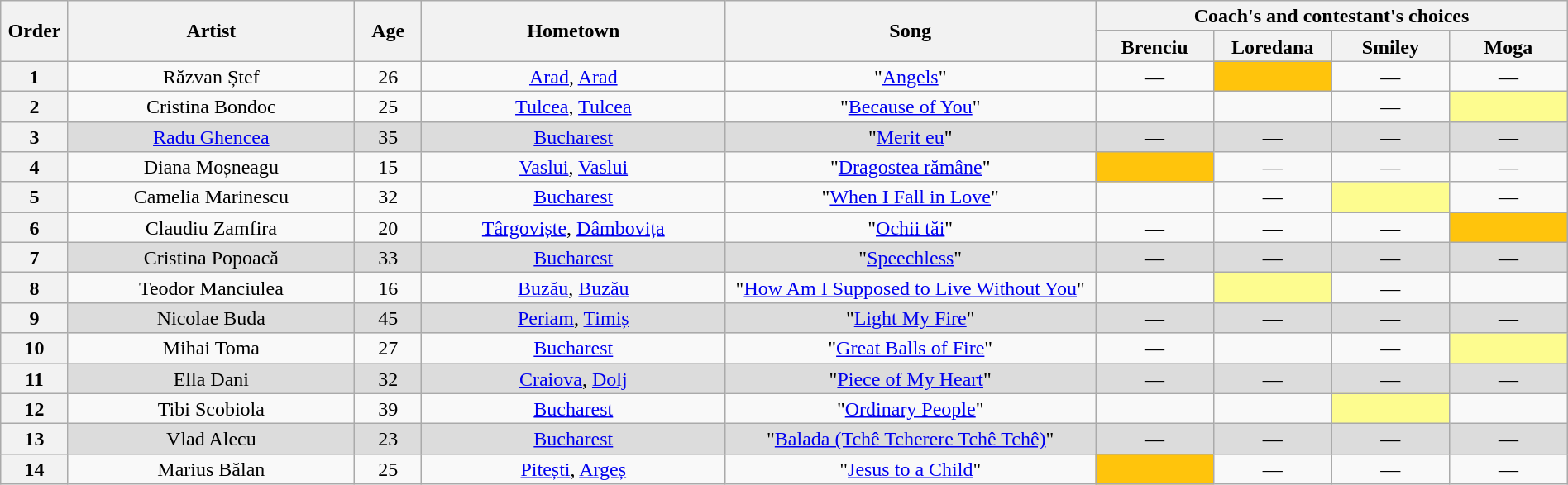<table class="wikitable" style="text-align:center; line-height:17px; width:100%;">
<tr>
<th scope="col" rowspan="2" style="width:04%;">Order</th>
<th scope="col" rowspan="2" style="width:17%;">Artist</th>
<th scope="col" rowspan="2" style="width:04%;">Age</th>
<th scope="col" rowspan="2" style="width:18%;">Hometown</th>
<th scope="col" rowspan="2" style="width:22%;">Song</th>
<th scope="col" colspan="4" style="width:24%;">Coach's and contestant's choices</th>
</tr>
<tr>
<th style="width:07%;">Brenciu</th>
<th style="width:07%;">Loredana</th>
<th style="width:07%;">Smiley</th>
<th style="width:07%;">Moga</th>
</tr>
<tr>
<th>1</th>
<td>Răzvan Ștef</td>
<td>26</td>
<td><a href='#'>Arad</a>, <a href='#'>Arad</a></td>
<td>"<a href='#'>Angels</a>"</td>
<td>—</td>
<td style="background:#ffc40c;"><strong></strong></td>
<td>—</td>
<td>—</td>
</tr>
<tr>
<th>2</th>
<td>Cristina Bondoc</td>
<td>25</td>
<td><a href='#'>Tulcea</a>, <a href='#'>Tulcea</a></td>
<td>"<a href='#'>Because of You</a>"</td>
<td><strong></strong></td>
<td><strong></strong></td>
<td>—</td>
<td style="background:#fdfc8f;"><strong></strong></td>
</tr>
<tr style="background:#dcdcdc;">
<th>3</th>
<td><a href='#'>Radu Ghencea</a></td>
<td>35</td>
<td><a href='#'>Bucharest</a></td>
<td>"<a href='#'>Merit eu</a>"</td>
<td>—</td>
<td>—</td>
<td>—</td>
<td>—</td>
</tr>
<tr>
<th>4</th>
<td>Diana Moșneagu</td>
<td>15</td>
<td><a href='#'>Vaslui</a>, <a href='#'>Vaslui</a></td>
<td>"<a href='#'>Dragostea rămâne</a>"</td>
<td style="background:#ffc40c;"><strong></strong></td>
<td>—</td>
<td>—</td>
<td>—</td>
</tr>
<tr>
<th>5</th>
<td>Camelia Marinescu</td>
<td>32</td>
<td><a href='#'>Bucharest</a></td>
<td>"<a href='#'>When I Fall in Love</a>"</td>
<td><strong></strong></td>
<td>—</td>
<td style="background:#fdfc8f;"><strong></strong></td>
<td>—</td>
</tr>
<tr>
<th>6</th>
<td>Claudiu Zamfira</td>
<td>20</td>
<td><a href='#'>Târgoviște</a>, <a href='#'>Dâmbovița</a></td>
<td>"<a href='#'>Ochii tăi</a>"</td>
<td>—</td>
<td>—</td>
<td>—</td>
<td style="background:#ffc40c;"><strong></strong></td>
</tr>
<tr style="background:#dcdcdc;">
<th>7</th>
<td>Cristina Popoacă</td>
<td>33</td>
<td><a href='#'>Bucharest</a></td>
<td>"<a href='#'>Speechless</a>"</td>
<td>—</td>
<td>—</td>
<td>—</td>
<td>—</td>
</tr>
<tr>
<th>8</th>
<td>Teodor Manciulea</td>
<td>16</td>
<td><a href='#'>Buzău</a>, <a href='#'>Buzău</a></td>
<td>"<a href='#'>How Am I Supposed to Live Without You</a>"</td>
<td><strong></strong></td>
<td style="background:#fdfc8f;"><strong></strong></td>
<td>—</td>
<td><strong></strong></td>
</tr>
<tr style="background:#dcdcdc;">
<th>9</th>
<td>Nicolae Buda</td>
<td>45</td>
<td><a href='#'>Periam</a>, <a href='#'>Timiș</a></td>
<td>"<a href='#'>Light My Fire</a>"</td>
<td>—</td>
<td>—</td>
<td>—</td>
<td>—</td>
</tr>
<tr>
<th>10</th>
<td>Mihai Toma</td>
<td>27</td>
<td><a href='#'>Bucharest</a></td>
<td>"<a href='#'>Great Balls of Fire</a>"</td>
<td>—</td>
<td><strong></strong></td>
<td>—</td>
<td style="background:#fdfc8f;"><strong></strong></td>
</tr>
<tr style="background:#dcdcdc;">
<th>11</th>
<td>Ella Dani</td>
<td>32</td>
<td><a href='#'>Craiova</a>, <a href='#'>Dolj</a></td>
<td>"<a href='#'>Piece of My Heart</a>"</td>
<td>—</td>
<td>—</td>
<td>—</td>
<td>—</td>
</tr>
<tr>
<th>12</th>
<td>Tibi Scobiola</td>
<td>39</td>
<td><a href='#'>Bucharest</a></td>
<td>"<a href='#'>Ordinary People</a>"</td>
<td><strong></strong></td>
<td><strong></strong></td>
<td style="background:#fdfc8f;"><strong></strong></td>
<td><strong></strong></td>
</tr>
<tr style="background:#dcdcdc;">
<th>13</th>
<td>Vlad Alecu</td>
<td>23</td>
<td><a href='#'>Bucharest</a></td>
<td>"<a href='#'>Balada (Tchê Tcherere Tchê Tchê)</a>"</td>
<td>—</td>
<td>—</td>
<td>—</td>
<td>—</td>
</tr>
<tr>
<th>14</th>
<td>Marius Bălan</td>
<td>25</td>
<td><a href='#'>Pitești</a>, <a href='#'>Argeș</a></td>
<td>"<a href='#'>Jesus to a Child</a>"</td>
<td style="background:#ffc40c;"><strong></strong></td>
<td>—</td>
<td>—</td>
<td>—</td>
</tr>
</table>
